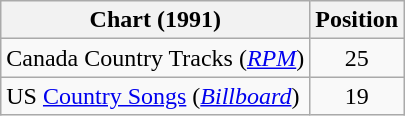<table class="wikitable sortable">
<tr>
<th scope="col">Chart (1991)</th>
<th scope="col">Position</th>
</tr>
<tr>
<td>Canada Country Tracks (<em><a href='#'>RPM</a></em>)</td>
<td align="center">25</td>
</tr>
<tr>
<td>US <a href='#'>Country Songs</a> (<em><a href='#'>Billboard</a></em>)</td>
<td align="center">19</td>
</tr>
</table>
